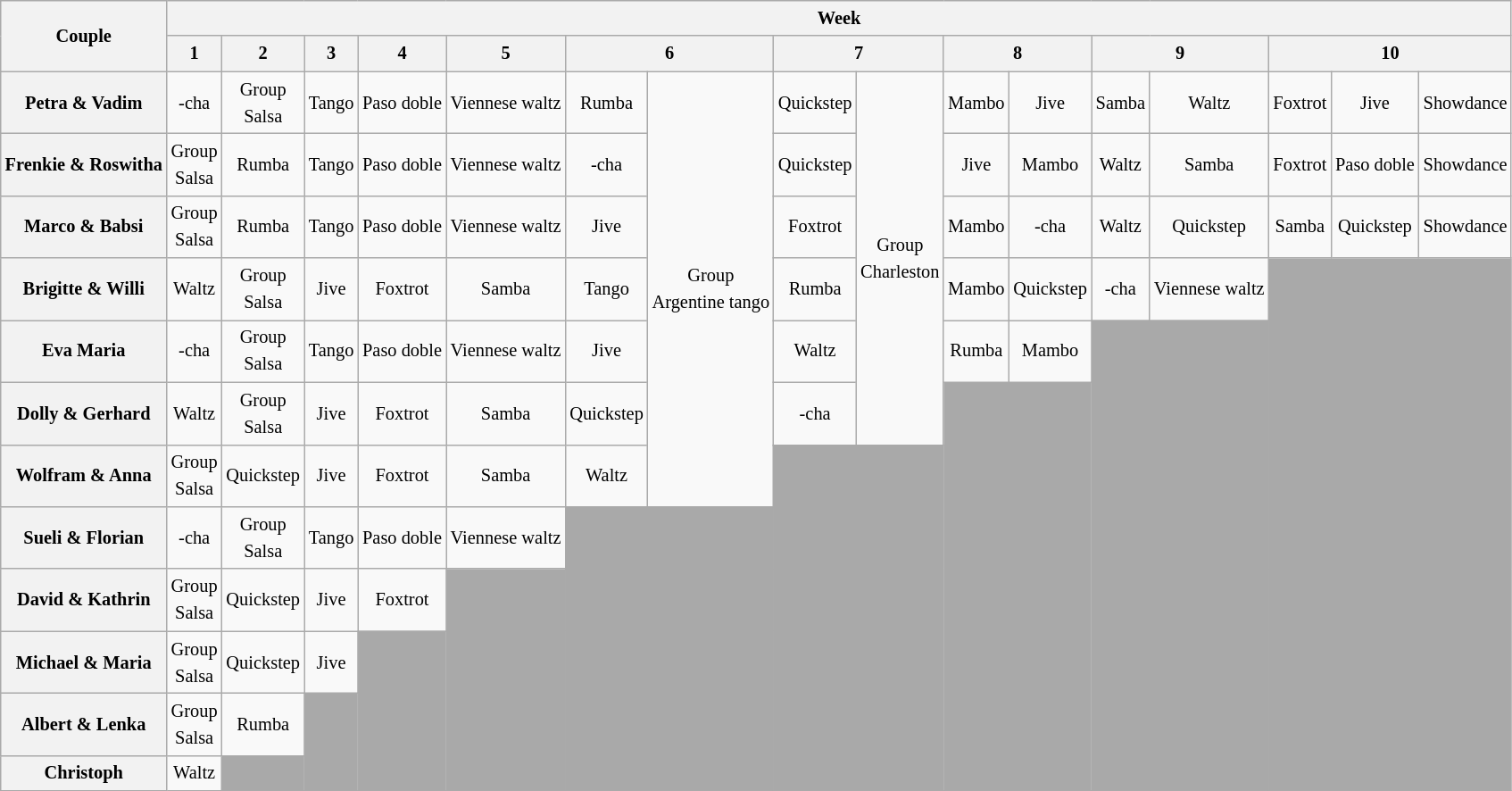<table class="wikitable unsortable" style="text-align:center; font-size:85%; line-height:20px">
<tr>
<th scope="col" rowspan="2">Couple</th>
<th colspan="16">Week</th>
</tr>
<tr>
<th scope="col">1</th>
<th scope="col">2</th>
<th scope="col">3</th>
<th scope="col">4</th>
<th scope="col">5</th>
<th scope="col" colspan="2">6</th>
<th scope="col" colspan="2">7</th>
<th scope="col" colspan="2">8</th>
<th scope="col" colspan="2">9</th>
<th scope="col" colspan="3">10</th>
</tr>
<tr>
<th scope="row">Petra & Vadim</th>
<td>-cha</td>
<td>Group<br>Salsa</td>
<td>Tango</td>
<td>Paso doble</td>
<td>Viennese waltz</td>
<td>Rumba</td>
<td rowspan="7">Group<br>Argentine tango</td>
<td>Quickstep</td>
<td rowspan="6">Group<br>Charleston</td>
<td>Mambo</td>
<td>Jive</td>
<td>Samba</td>
<td>Waltz</td>
<td>Foxtrot</td>
<td>Jive</td>
<td>Showdance</td>
</tr>
<tr>
<th scope="row">Frenkie & Roswitha</th>
<td>Group<br>Salsa</td>
<td>Rumba</td>
<td>Tango</td>
<td>Paso doble</td>
<td>Viennese waltz</td>
<td>-cha</td>
<td>Quickstep</td>
<td>Jive</td>
<td>Mambo</td>
<td>Waltz</td>
<td>Samba</td>
<td>Foxtrot</td>
<td>Paso doble</td>
<td>Showdance</td>
</tr>
<tr>
<th scope="row">Marco & Babsi</th>
<td>Group<br>Salsa</td>
<td>Rumba</td>
<td>Tango</td>
<td>Paso doble</td>
<td>Viennese waltz</td>
<td>Jive</td>
<td>Foxtrot</td>
<td>Mambo</td>
<td>-cha</td>
<td>Waltz</td>
<td>Quickstep</td>
<td>Samba</td>
<td>Quickstep</td>
<td>Showdance</td>
</tr>
<tr>
<th scope="row">Brigitte & Willi</th>
<td>Waltz</td>
<td>Group<br>Salsa</td>
<td>Jive</td>
<td>Foxtrot</td>
<td>Samba</td>
<td>Tango</td>
<td>Rumba</td>
<td>Mambo</td>
<td>Quickstep</td>
<td>-cha</td>
<td>Viennese waltz</td>
<td colspan="3" rowspan="9" bgcolor="darkgray"></td>
</tr>
<tr>
<th scope="row">Eva Maria </th>
<td>-cha</td>
<td>Group<br>Salsa</td>
<td>Tango</td>
<td>Paso doble</td>
<td>Viennese waltz</td>
<td>Jive</td>
<td>Waltz</td>
<td>Rumba</td>
<td>Mambo</td>
<td colspan="2" rowspan="8" bgcolor="darkgray"></td>
</tr>
<tr>
<th scope="row">Dolly & Gerhard</th>
<td>Waltz</td>
<td>Group<br>Salsa</td>
<td>Jive</td>
<td>Foxtrot</td>
<td>Samba</td>
<td>Quickstep</td>
<td>-cha</td>
<td colspan="2" rowspan="7" bgcolor="darkgray"></td>
</tr>
<tr>
<th scope="row">Wolfram & Anna</th>
<td>Group<br>Salsa</td>
<td>Quickstep</td>
<td>Jive</td>
<td>Foxtrot</td>
<td>Samba</td>
<td>Waltz</td>
<td colspan="2" rowspan="6" bgcolor="darkgray"></td>
</tr>
<tr>
<th scope="row">Sueli & Florian</th>
<td>-cha</td>
<td>Group<br>Salsa</td>
<td>Tango</td>
<td>Paso doble</td>
<td>Viennese waltz</td>
<td colspan="2" rowspan="5" bgcolor="darkgray"></td>
</tr>
<tr>
<th scope="row">David & Kathrin</th>
<td>Group<br>Salsa</td>
<td>Quickstep</td>
<td>Jive</td>
<td>Foxtrot</td>
<td rowspan="4" bgcolor="darkgray"></td>
</tr>
<tr>
<th scope="row">Michael & Maria</th>
<td>Group<br>Salsa</td>
<td>Quickstep</td>
<td>Jive</td>
<td rowspan="3" bgcolor="darkgray"></td>
</tr>
<tr>
<th scope="row">Albert & Lenka</th>
<td>Group<br>Salsa</td>
<td>Rumba</td>
<td rowspan="2" bgcolor="darkgray"></td>
</tr>
<tr>
<th scope="row"> Christoph</th>
<td>Waltz</td>
<td bgcolor="darkgray"></td>
</tr>
</table>
